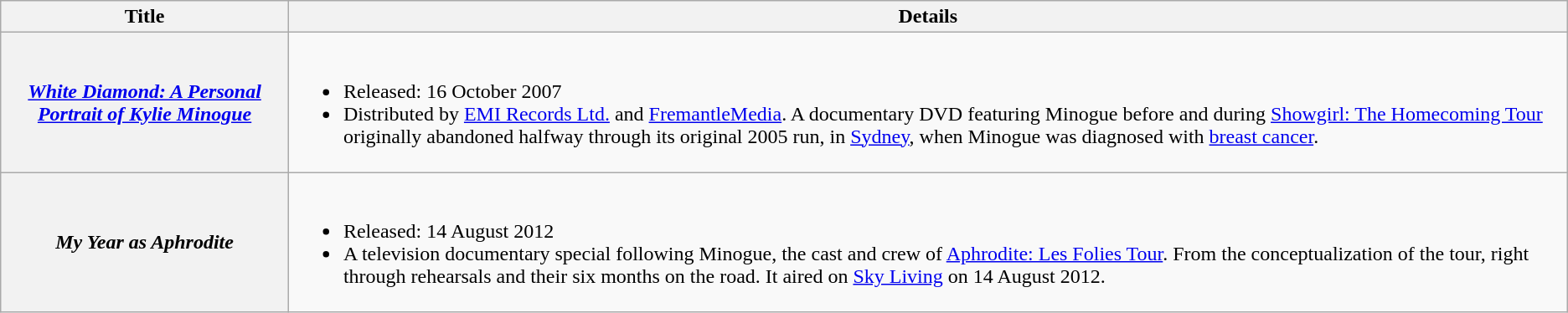<table class="wikitable plainrowheaders">
<tr>
<th>Title</th>
<th>Details</th>
</tr>
<tr>
<th scope=row><em><a href='#'>White Diamond: A Personal Portrait of Kylie Minogue</a></em></th>
<td><br><ul><li>Released: 16 October 2007</li><li>Distributed by <a href='#'>EMI Records Ltd.</a> and <a href='#'>FremantleMedia</a>. A documentary DVD featuring Minogue before and during <a href='#'>Showgirl: The Homecoming Tour</a> originally abandoned halfway through its original 2005 run, in <a href='#'>Sydney</a>, when Minogue was diagnosed with <a href='#'>breast cancer</a>.</li></ul></td>
</tr>
<tr>
<th scope=row><em>My Year as Aphrodite</em></th>
<td><br><ul><li>Released: 14 August 2012</li><li>A television documentary special following Minogue, the cast and crew of <a href='#'>Aphrodite: Les Folies Tour</a>. From the conceptualization of the tour, right through rehearsals and their six months on the road. It aired on <a href='#'>Sky Living</a> on 14 August 2012.</li></ul></td>
</tr>
</table>
